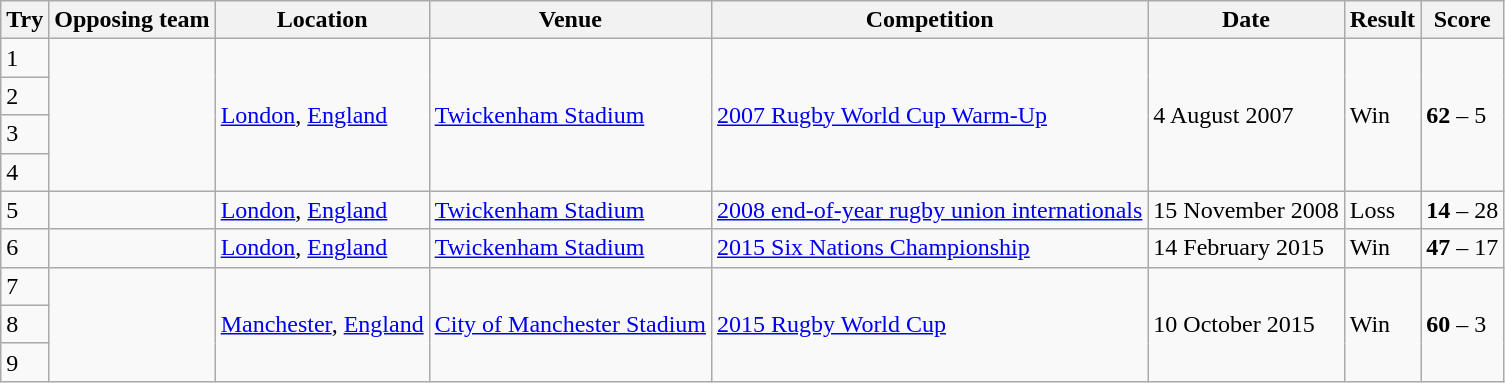<table class="wikitable" style="font-size:100%">
<tr>
<th>Try</th>
<th>Opposing team</th>
<th>Location</th>
<th>Venue</th>
<th>Competition</th>
<th>Date</th>
<th>Result</th>
<th>Score</th>
</tr>
<tr>
<td>1</td>
<td rowspan="4"></td>
<td rowspan="4"><a href='#'>London</a>, <a href='#'>England</a></td>
<td rowspan="4"><a href='#'>Twickenham Stadium</a></td>
<td rowspan="4"><a href='#'>2007 Rugby World Cup Warm-Up</a></td>
<td rowspan="4">4 August 2007</td>
<td rowspan="4">Win</td>
<td rowspan="4"><strong>62</strong> – 5</td>
</tr>
<tr>
<td>2</td>
</tr>
<tr>
<td>3</td>
</tr>
<tr>
<td>4</td>
</tr>
<tr>
<td>5</td>
<td></td>
<td><a href='#'>London</a>, <a href='#'>England</a></td>
<td><a href='#'>Twickenham Stadium</a></td>
<td><a href='#'>2008 end-of-year rugby union internationals</a></td>
<td>15 November 2008</td>
<td>Loss</td>
<td><strong>14</strong> – 28</td>
</tr>
<tr>
<td>6</td>
<td></td>
<td><a href='#'>London</a>, <a href='#'>England</a></td>
<td><a href='#'>Twickenham Stadium</a></td>
<td><a href='#'>2015 Six Nations Championship</a></td>
<td>14 February 2015</td>
<td>Win</td>
<td><strong>47</strong> – 17</td>
</tr>
<tr>
<td>7</td>
<td rowspan="3"></td>
<td rowspan="3"><a href='#'>Manchester</a>, <a href='#'>England</a></td>
<td rowspan="3"><a href='#'>City of Manchester Stadium</a></td>
<td rowspan="3"><a href='#'>2015 Rugby World Cup</a></td>
<td rowspan="3">10 October 2015</td>
<td rowspan="3">Win</td>
<td rowspan="3"><strong>60</strong> – 3</td>
</tr>
<tr>
<td>8</td>
</tr>
<tr>
<td>9</td>
</tr>
</table>
